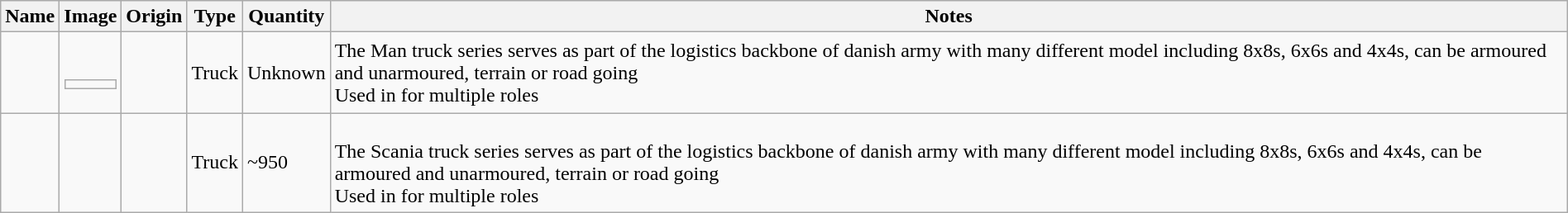<table class="wikitable" style="width:100%;">
<tr>
<th>Name</th>
<th>Image</th>
<th>Origin</th>
<th>Type</th>
<th>Quantity</th>
<th>Notes</th>
</tr>
<tr>
<td></td>
<td><br><table class="wikitable" style="width:100%;">
<tr>
<td></td>
</tr>
</table>
</td>
<td><br></td>
<td>Truck</td>
<td>Unknown</td>
<td>The Man truck series serves as part of the logistics backbone of danish army with many different model including 8x8s, 6x6s and 4x4s, can be armoured and unarmoured, terrain or road going <br>Used in for multiple roles</td>
</tr>
<tr>
<td></td>
<td></td>
<td></td>
<td>Truck</td>
<td>~950</td>
<td><br>The Scania truck series serves as part of the logistics backbone of danish army with many different model including 8x8s, 6x6s and 4x4s, can be armoured and unarmoured, terrain or road going<br>Used in for multiple roles</td>
</tr>
</table>
